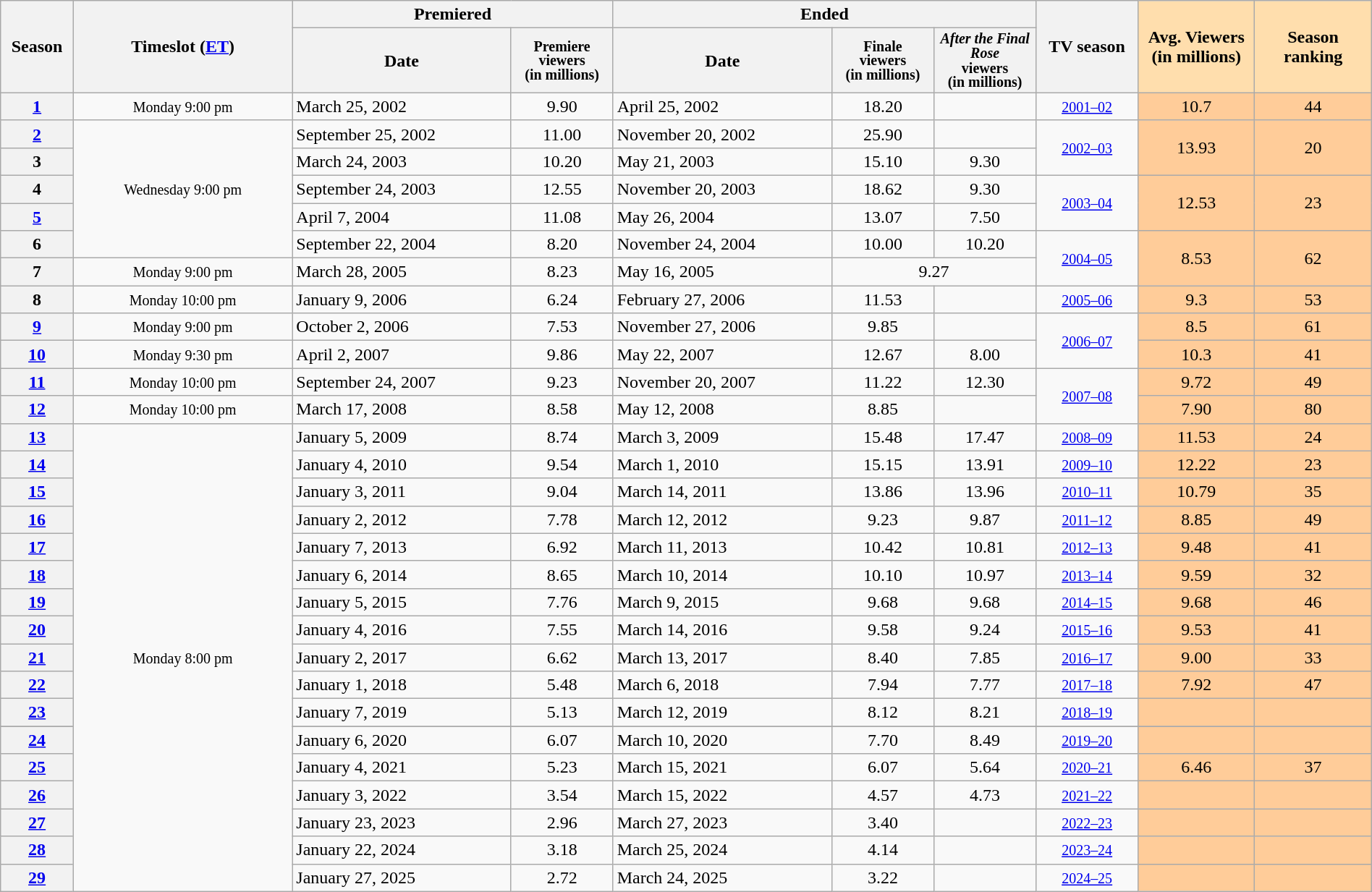<table class="wikitable" style="text-align: center; width:100%;">
<tr>
<th style="width:5%;" rowspan="2">Season</th>
<th style="width:15%;" rowspan="2">Timeslot (<a href='#'>ET</a>)</th>
<th colspan=2>Premiered</th>
<th colspan=3>Ended</th>
<th style="width:7%;" rowspan="2">TV season</th>
<th style="width:8%; background:#ffdead;" rowspan="2">Avg. Viewers<br>(in millions)</th>
<th style="width:8%; background:#ffdead;" rowspan="2">Season ranking</th>
</tr>
<tr>
<th style="width:15%;">Date</th>
<th span style="width:7%; font-size:smaller; line-height:100%;">Premiere<br>viewers<br>(in millions)</th>
<th style="width:15%;">Date</th>
<th span style="width:7%; font-size:smaller; line-height:100%;">Finale<br>viewers<br>(in millions)</th>
<th span style="width:7%; font-size:smaller; line-height:100%;"><em>After the Final Rose</em><br>viewers<br>(in millions)</th>
</tr>
<tr>
<th><a href='#'>1</a></th>
<td><small>Monday 9:00 pm</small></td>
<td style="text-align:left;">March 25, 2002</td>
<td>9.90</td>
<td style="text-align:left;">April 25, 2002</td>
<td>18.20</td>
<td></td>
<td><small><a href='#'>2001–02</a></small></td>
<td style="background:#fc9;">10.7</td>
<td style="background:#fc9;">44</td>
</tr>
<tr>
<th><a href='#'>2</a></th>
<td rowspan="5"><small>Wednesday 9:00 pm</small></td>
<td style="text-align:left;">September 25, 2002</td>
<td>11.00</td>
<td style="text-align:left;">November 20, 2002</td>
<td>25.90</td>
<td></td>
<td rowspan="2"><small><a href='#'>2002–03</a></small></td>
<td rowspan="2" style="background:#fc9;">13.93</td>
<td rowspan="2" style="background:#fc9;">20</td>
</tr>
<tr>
<th>3</th>
<td style="text-align:left;">March 24, 2003</td>
<td>10.20</td>
<td style="text-align:left;">May 21, 2003</td>
<td>15.10</td>
<td>9.30</td>
</tr>
<tr>
<th>4</th>
<td style="text-align:left;">September 24, 2003</td>
<td>12.55</td>
<td style="text-align:left;">November 20, 2003</td>
<td>18.62</td>
<td>9.30</td>
<td rowspan="2"><small><a href='#'>2003–04</a></small></td>
<td rowspan="2" style="background:#fc9;">12.53</td>
<td rowspan="2" style="background:#fc9;">23</td>
</tr>
<tr>
<th><a href='#'>5</a></th>
<td style="text-align:left;">April 7, 2004</td>
<td>11.08</td>
<td style="text-align:left;">May 26, 2004</td>
<td>13.07</td>
<td>7.50</td>
</tr>
<tr>
<th>6</th>
<td style="text-align:left;">September 22, 2004</td>
<td>8.20</td>
<td style="text-align:left;">November 24, 2004</td>
<td>10.00</td>
<td>10.20</td>
<td rowspan="2"><small><a href='#'>2004–05</a></small></td>
<td rowspan="2" style="background:#fc9;">8.53</td>
<td rowspan="2" style="background:#fc9;">62</td>
</tr>
<tr>
<th>7</th>
<td><small>Monday 9:00 pm</small></td>
<td style="text-align:left;">March 28, 2005</td>
<td>8.23</td>
<td style="text-align:left;">May 16, 2005</td>
<td colspan="2">9.27</td>
</tr>
<tr>
<th>8</th>
<td><small>Monday 10:00 pm</small></td>
<td style="text-align:left;">January 9, 2006</td>
<td>6.24</td>
<td style="text-align:left;">February 27, 2006</td>
<td>11.53</td>
<td></td>
<td><small><a href='#'>2005–06</a></small></td>
<td style="background:#fc9;">9.3</td>
<td style="background:#fc9;">53</td>
</tr>
<tr>
<th><a href='#'>9</a></th>
<td><small>Monday 9:00 pm</small></td>
<td style="text-align:left;">October 2, 2006</td>
<td>7.53</td>
<td style="text-align:left;">November 27, 2006</td>
<td>9.85</td>
<td></td>
<td rowspan="2"><small><a href='#'>2006–07</a></small></td>
<td style="background:#fc9;">8.5</td>
<td style="background:#fc9;">61</td>
</tr>
<tr>
<th><a href='#'>10</a></th>
<td><small>Monday 9:30 pm</small></td>
<td style="text-align:left;">April 2, 2007</td>
<td>9.86</td>
<td style="text-align:left;">May 22, 2007</td>
<td>12.67</td>
<td>8.00</td>
<td style="background:#fc9;">10.3</td>
<td style="background:#fc9;">41</td>
</tr>
<tr>
<th><a href='#'>11</a></th>
<td><small>Monday 10:00 pm</small></td>
<td style="text-align:left;">September 24, 2007</td>
<td>9.23</td>
<td style="text-align:left;">November 20, 2007</td>
<td>11.22</td>
<td>12.30</td>
<td rowspan="2"><small><a href='#'>2007–08</a></small></td>
<td style="background:#fc9;">9.72</td>
<td style="background:#fc9;">49</td>
</tr>
<tr>
<th><a href='#'>12</a></th>
<td><small>Monday 10:00 pm</small></td>
<td style="text-align:left;">March 17, 2008</td>
<td>8.58</td>
<td style="text-align:left;">May 12, 2008</td>
<td>8.85</td>
<td></td>
<td style="background:#fc9;">7.90</td>
<td style="background:#fc9;">80</td>
</tr>
<tr>
<th><a href='#'>13</a></th>
<td rowspan="18"><small>Monday 8:00 pm</small></td>
<td style="text-align:left;">January 5, 2009</td>
<td>8.74</td>
<td style="text-align:left;">March 3, 2009</td>
<td>15.48</td>
<td>17.47</td>
<td><small><a href='#'>2008–09</a></small></td>
<td style="background:#fc9;">11.53</td>
<td style="background:#fc9;">24</td>
</tr>
<tr>
<th><a href='#'>14</a></th>
<td style="text-align:left;">January 4, 2010</td>
<td>9.54</td>
<td style="text-align:left;">March 1, 2010</td>
<td>15.15</td>
<td>13.91</td>
<td><small><a href='#'>2009–10</a></small></td>
<td style="background:#fc9;">12.22</td>
<td style="background:#fc9;">23</td>
</tr>
<tr>
<th><a href='#'>15</a></th>
<td style="text-align:left;">January 3, 2011</td>
<td>9.04</td>
<td style="text-align:left;">March 14, 2011</td>
<td>13.86</td>
<td>13.96</td>
<td><small><a href='#'>2010–11</a></small></td>
<td style="background:#fc9;">10.79</td>
<td style="background:#fc9;">35</td>
</tr>
<tr>
<th><a href='#'>16</a></th>
<td style="text-align:left;">January 2, 2012</td>
<td>7.78</td>
<td style="text-align:left;">March 12, 2012</td>
<td>9.23</td>
<td>9.87</td>
<td><small><a href='#'>2011–12</a></small></td>
<td style="background:#fc9;">8.85</td>
<td style="background:#fc9;">49</td>
</tr>
<tr>
<th><a href='#'>17</a></th>
<td style="text-align:left;">January 7, 2013</td>
<td>6.92</td>
<td style="text-align:left;">March 11, 2013</td>
<td>10.42</td>
<td>10.81</td>
<td><small><a href='#'>2012–13</a></small></td>
<td style="background:#fc9;">9.48</td>
<td style="background:#fc9;">41</td>
</tr>
<tr>
<th><a href='#'>18</a></th>
<td style="text-align:left;">January 6, 2014</td>
<td>8.65</td>
<td style="text-align:left;">March 10, 2014</td>
<td>10.10</td>
<td>10.97</td>
<td><small><a href='#'>2013–14</a></small></td>
<td style="background:#fc9;">9.59</td>
<td style="background:#fc9;">32</td>
</tr>
<tr>
<th><a href='#'>19</a></th>
<td style="text-align:left;">January 5, 2015</td>
<td>7.76</td>
<td style="text-align:left;">March 9, 2015</td>
<td>9.68</td>
<td>9.68</td>
<td><small><a href='#'>2014–15</a></small></td>
<td style="background:#fc9;">9.68</td>
<td style="background:#fc9;">46</td>
</tr>
<tr>
<th><a href='#'>20</a></th>
<td style="text-align:left;">January 4, 2016</td>
<td>7.55</td>
<td style="text-align:left;">March 14, 2016</td>
<td>9.58</td>
<td>9.24</td>
<td><small><a href='#'>2015–16</a></small></td>
<td style="background:#fc9;">9.53</td>
<td style="background:#fc9;">41</td>
</tr>
<tr>
<th><a href='#'>21</a></th>
<td style="text-align:left;">January 2, 2017</td>
<td>6.62</td>
<td style="text-align:left;">March 13, 2017</td>
<td>8.40</td>
<td>7.85</td>
<td><small><a href='#'>2016–17</a></small></td>
<td style="background:#fc9;">9.00</td>
<td style="background:#fc9;">33</td>
</tr>
<tr>
<th><a href='#'>22</a></th>
<td style="text-align:left;">January 1, 2018</td>
<td>5.48</td>
<td style="text-align:left;">March 6, 2018</td>
<td>7.94</td>
<td>7.77</td>
<td><small><a href='#'>2017–18</a></small></td>
<td style="background:#fc9;">7.92</td>
<td style="background:#fc9;">47</td>
</tr>
<tr>
<th><a href='#'>23</a></th>
<td style="text-align:left;">January 7, 2019</td>
<td>5.13</td>
<td style="text-align:left;">March 12, 2019</td>
<td>8.12</td>
<td>8.21</td>
<td><small><a href='#'>2018–19</a></small></td>
<td style="background:#fc9;"></td>
<td style="background:#fc9;"></td>
</tr>
<tr>
</tr>
<tr>
<th><a href='#'>24</a></th>
<td style="text-align:left;">January 6, 2020</td>
<td>6.07</td>
<td style="text-align:left;">March 10, 2020</td>
<td>7.70</td>
<td>8.49</td>
<td><small><a href='#'>2019–20</a></small></td>
<td style="background:#fc9;"></td>
<td style="background:#fc9;"></td>
</tr>
<tr>
<th><a href='#'>25</a></th>
<td style="text-align:left;">January 4, 2021</td>
<td>5.23</td>
<td style="text-align:left;">March 15, 2021</td>
<td>6.07</td>
<td>5.64</td>
<td><small><a href='#'>2020–21</a></small></td>
<td style="background:#fc9;">6.46</td>
<td style="background:#fc9;">37</td>
</tr>
<tr>
<th><a href='#'>26</a></th>
<td style="text-align:left;">January 3, 2022</td>
<td>3.54</td>
<td style="text-align:left;">March 15, 2022</td>
<td>4.57</td>
<td>4.73</td>
<td><small><a href='#'>2021–22</a></small></td>
<td style="background:#fc9;"></td>
<td style="background:#fc9;"></td>
</tr>
<tr>
<th><a href='#'>27</a></th>
<td style="text-align:left;">January 23, 2023</td>
<td>2.96</td>
<td style="text-align:left;">March 27, 2023</td>
<td>3.40</td>
<td></td>
<td><small><a href='#'>2022–23</a></small></td>
<td style="background:#fc9;"></td>
<td style="background:#fc9;"></td>
</tr>
<tr>
<th><a href='#'>28</a></th>
<td style="text-align:left;">January 22, 2024</td>
<td>3.18</td>
<td style="text-align:left;">March 25, 2024</td>
<td>4.14</td>
<td></td>
<td><small><a href='#'>2023–24</a></small></td>
<td style="background:#fc9;"></td>
<td style="background:#fc9;"></td>
</tr>
<tr>
<th><a href='#'>29</a></th>
<td style="text-align:left;">January 27, 2025</td>
<td>2.72</td>
<td style="text-align:left;">March 24, 2025</td>
<td>3.22</td>
<td></td>
<td><small><a href='#'>2024–25</a></small></td>
<td style="background:#fc9;"></td>
<td style="background:#fc9;"></td>
</tr>
</table>
